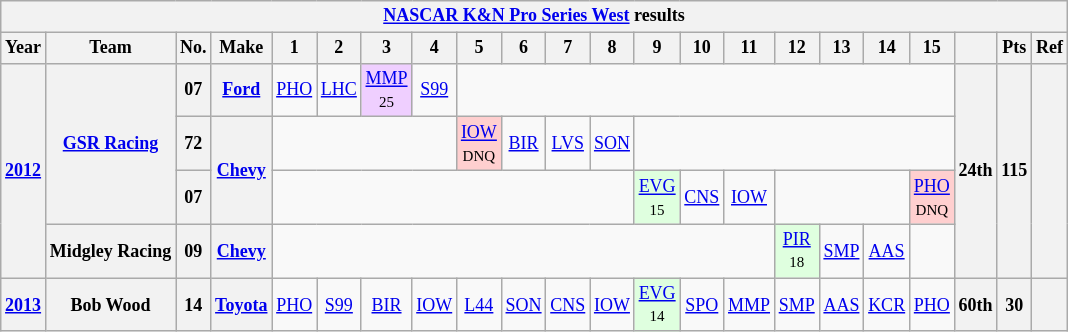<table class="wikitable" style="text-align:center; font-size:75%">
<tr>
<th colspan=22><a href='#'>NASCAR K&N Pro Series West</a> results</th>
</tr>
<tr>
<th>Year</th>
<th>Team</th>
<th>No.</th>
<th>Make</th>
<th>1</th>
<th>2</th>
<th>3</th>
<th>4</th>
<th>5</th>
<th>6</th>
<th>7</th>
<th>8</th>
<th>9</th>
<th>10</th>
<th>11</th>
<th>12</th>
<th>13</th>
<th>14</th>
<th>15</th>
<th></th>
<th>Pts</th>
<th>Ref</th>
</tr>
<tr>
<th rowspan=4><a href='#'>2012</a></th>
<th rowspan=3><a href='#'>GSR Racing</a></th>
<th>07</th>
<th><a href='#'>Ford</a></th>
<td><a href='#'>PHO</a></td>
<td><a href='#'>LHC</a></td>
<td style="background:#EFCFFF;"><a href='#'>MMP</a><br><small>25</small></td>
<td><a href='#'>S99</a></td>
<td colspan=11></td>
<th rowspan=4>24th</th>
<th rowspan=4>115</th>
<th rowspan=4></th>
</tr>
<tr>
<th>72</th>
<th rowspan=2><a href='#'>Chevy</a></th>
<td colspan=4></td>
<td style="background:#FFCFCF;"><a href='#'>IOW</a><br><small>DNQ</small></td>
<td><a href='#'>BIR</a></td>
<td><a href='#'>LVS</a></td>
<td><a href='#'>SON</a></td>
<td colspan=7></td>
</tr>
<tr>
<th>07</th>
<td colspan=8></td>
<td style="background:#DFFFDF;"><a href='#'>EVG</a><br><small>15</small></td>
<td><a href='#'>CNS</a></td>
<td><a href='#'>IOW</a></td>
<td colspan=3></td>
<td style="background:#FFCFCF;"><a href='#'>PHO</a><br><small>DNQ</small></td>
</tr>
<tr>
<th>Midgley Racing</th>
<th>09</th>
<th><a href='#'>Chevy</a></th>
<td colspan=11></td>
<td style="background:#DFFFDF;"><a href='#'>PIR</a><br><small>18</small></td>
<td><a href='#'>SMP</a></td>
<td><a href='#'>AAS</a></td>
<td></td>
</tr>
<tr>
<th><a href='#'>2013</a></th>
<th>Bob Wood</th>
<th>14</th>
<th><a href='#'>Toyota</a></th>
<td><a href='#'>PHO</a></td>
<td><a href='#'>S99</a></td>
<td><a href='#'>BIR</a></td>
<td><a href='#'>IOW</a></td>
<td><a href='#'>L44</a></td>
<td><a href='#'>SON</a></td>
<td><a href='#'>CNS</a></td>
<td><a href='#'>IOW</a></td>
<td style="background:#DFFFDF;"><a href='#'>EVG</a><br><small>14</small></td>
<td><a href='#'>SPO</a></td>
<td><a href='#'>MMP</a></td>
<td><a href='#'>SMP</a></td>
<td><a href='#'>AAS</a></td>
<td><a href='#'>KCR</a></td>
<td><a href='#'>PHO</a></td>
<th>60th</th>
<th>30</th>
<th></th>
</tr>
</table>
